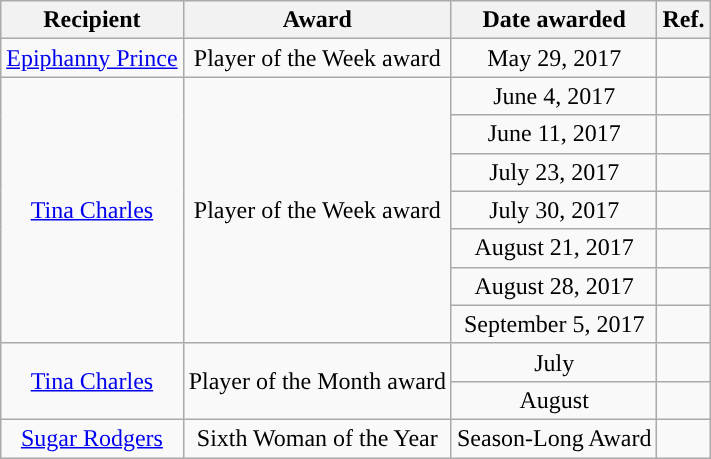<table class="wikitable sortable sortable" style="text-align: center">
<tr>
<th>Recipient</th>
<th>Award</th>
<th>Date awarded</th>
<th>Ref.</th>
</tr>
<tr>
<td><a href='#'>Epiphanny Prince</a></td>
<td>Player of the Week award</td>
<td>May 29, 2017</td>
<td></td>
</tr>
<tr>
<td rowspan="7"><a href='#'>Tina Charles</a></td>
<td rowspan="7">Player of the Week award</td>
<td>June 4, 2017</td>
<td></td>
</tr>
<tr>
<td>June 11, 2017</td>
<td></td>
</tr>
<tr>
<td>July 23, 2017</td>
<td></td>
</tr>
<tr>
<td>July 30, 2017</td>
<td></td>
</tr>
<tr>
<td>August 21, 2017</td>
<td></td>
</tr>
<tr>
<td>August 28, 2017</td>
<td></td>
</tr>
<tr>
<td>September 5, 2017</td>
<td></td>
</tr>
<tr>
<td rowspan="2"><a href='#'>Tina Charles</a></td>
<td rowspan="2">Player of the Month award</td>
<td>July</td>
<td></td>
</tr>
<tr>
<td>August</td>
<td></td>
</tr>
<tr>
<td><a href='#'>Sugar Rodgers</a></td>
<td>Sixth Woman of the Year</td>
<td>Season-Long Award</td>
<td></td>
</tr>
</table>
